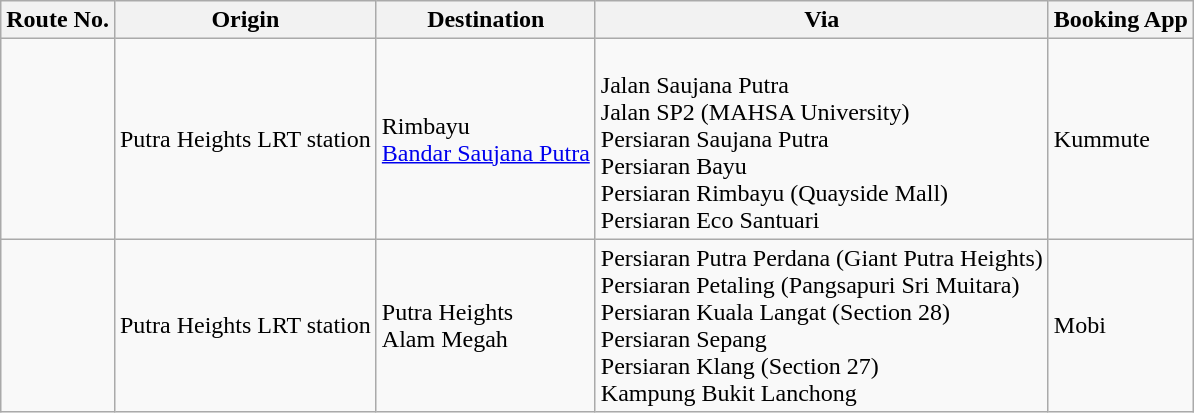<table class="wikitable">
<tr>
<th>Route No.</th>
<th>Origin</th>
<th>Destination</th>
<th>Via</th>
<th>Booking App</th>
</tr>
<tr>
<td></td>
<td> Putra Heights LRT station</td>
<td>Rimbayu<br><a href='#'>Bandar Saujana Putra</a></td>
<td> <br> Jalan Saujana Putra <br> Jalan SP2 (MAHSA University) <br> Persiaran Saujana Putra <br> Persiaran Bayu <br> Persiaran Rimbayu (Quayside Mall) <br> Persiaran Eco Santuari</td>
<td>Kummute</td>
</tr>
<tr>
<td></td>
<td> Putra Heights LRT station</td>
<td>Putra Heights<br>Alam Megah</td>
<td>Persiaran Putra Perdana (Giant Putra Heights) <br> Persiaran Petaling (Pangsapuri Sri Muitara) <br> Persiaran Kuala Langat (Section 28) <br> Persiaran Sepang <br> Persiaran Klang (Section 27) <br> Kampung Bukit Lanchong</td>
<td>Mobi</td>
</tr>
</table>
